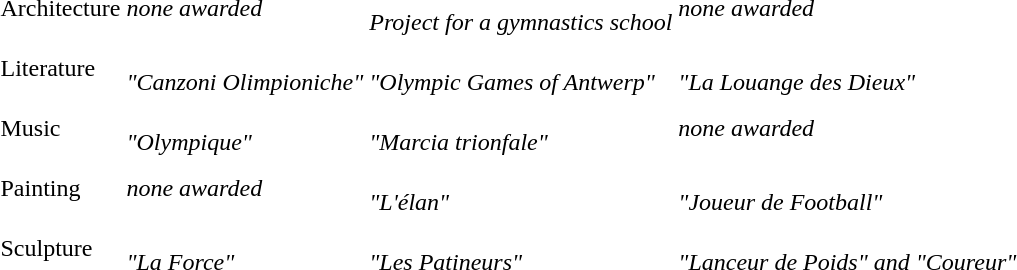<table>
<tr>
<td>Architecture</td>
<td><em>none awarded</em></td>
<td><br><em>Project for a gymnastics school</em></td>
<td><em>none awarded</em></td>
</tr>
<tr>
<td>Literature</td>
<td><br><em>"Canzoni Olimpioniche"</em></td>
<td><br><em>"Olympic Games of Antwerp"</em></td>
<td><br><em>"La Louange des Dieux"</em></td>
</tr>
<tr>
<td>Music</td>
<td><br><em>"Olympique"</em></td>
<td><br><em>"Marcia trionfale"</em></td>
<td><em>none awarded</em></td>
</tr>
<tr>
<td>Painting</td>
<td><em>none awarded</em></td>
<td><br><em>"L'élan"</em></td>
<td><br><em>"Joueur de Football"</em></td>
</tr>
<tr>
<td>Sculpture</td>
<td><br><em>"La Force"</em></td>
<td><br><em>"Les Patineurs"</em></td>
<td><br><em>"Lanceur de Poids" and "Coureur"</em></td>
</tr>
</table>
